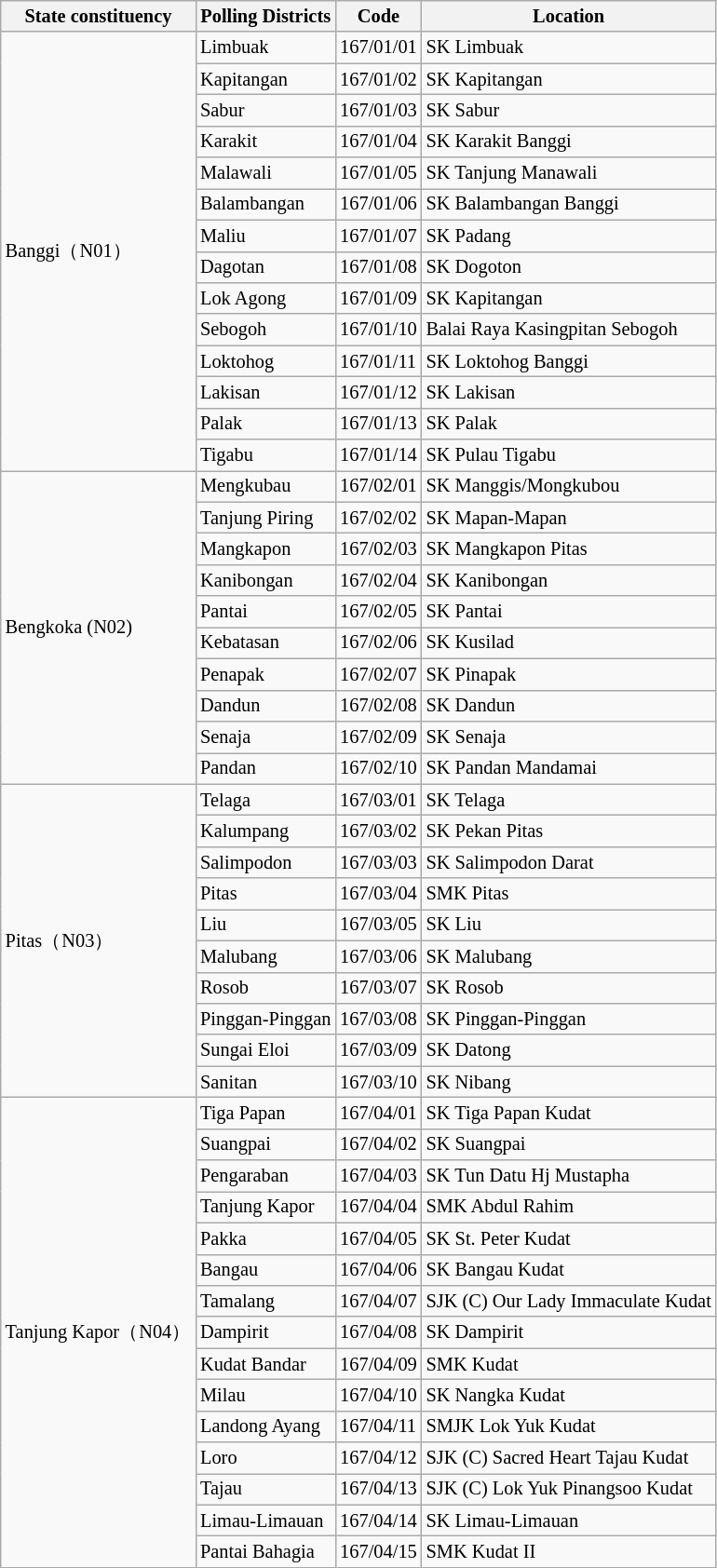<table class="wikitable sortable mw-collapsible" style="white-space:nowrap;font-size:85%">
<tr>
<th>State constituency</th>
<th>Polling Districts</th>
<th>Code</th>
<th>Location</th>
</tr>
<tr>
<td rowspan="14">Banggi（N01）</td>
<td>Limbuak</td>
<td>167/01/01</td>
<td>SK Limbuak</td>
</tr>
<tr>
<td>Kapitangan</td>
<td>167/01/02</td>
<td>SK Kapitangan</td>
</tr>
<tr>
<td>Sabur</td>
<td>167/01/03</td>
<td>SK Sabur</td>
</tr>
<tr>
<td>Karakit</td>
<td>167/01/04</td>
<td>SK Karakit Banggi</td>
</tr>
<tr>
<td>Malawali</td>
<td>167/01/05</td>
<td>SK Tanjung Manawali</td>
</tr>
<tr>
<td>Balambangan</td>
<td>167/01/06</td>
<td>SK Balambangan Banggi</td>
</tr>
<tr>
<td>Maliu</td>
<td>167/01/07</td>
<td>SK Padang</td>
</tr>
<tr>
<td>Dagotan</td>
<td>167/01/08</td>
<td>SK Dogoton</td>
</tr>
<tr>
<td>Lok Agong</td>
<td>167/01/09</td>
<td>SK Kapitangan</td>
</tr>
<tr>
<td>Sebogoh</td>
<td>167/01/10</td>
<td>Balai Raya Kasingpitan Sebogoh</td>
</tr>
<tr>
<td>Loktohog</td>
<td>167/01/11</td>
<td>SK Loktohog Banggi</td>
</tr>
<tr>
<td>Lakisan</td>
<td>167/01/12</td>
<td>SK Lakisan</td>
</tr>
<tr>
<td>Palak</td>
<td>167/01/13</td>
<td>SK Palak</td>
</tr>
<tr>
<td>Tigabu</td>
<td>167/01/14</td>
<td>SK Pulau Tigabu</td>
</tr>
<tr>
<td rowspan="10">Bengkoka (N02)</td>
<td>Mengkubau</td>
<td>167/02/01</td>
<td>SK Manggis/Mongkubou</td>
</tr>
<tr>
<td>Tanjung Piring</td>
<td>167/02/02</td>
<td>SK Mapan-Mapan</td>
</tr>
<tr>
<td>Mangkapon</td>
<td>167/02/03</td>
<td>SK Mangkapon Pitas</td>
</tr>
<tr>
<td>Kanibongan</td>
<td>167/02/04</td>
<td>SK Kanibongan</td>
</tr>
<tr>
<td>Pantai</td>
<td>167/02/05</td>
<td>SK Pantai</td>
</tr>
<tr>
<td>Kebatasan</td>
<td>167/02/06</td>
<td>SK Kusilad</td>
</tr>
<tr>
<td>Penapak</td>
<td>167/02/07</td>
<td>SK Pinapak</td>
</tr>
<tr>
<td>Dandun</td>
<td>167/02/08</td>
<td>SK Dandun</td>
</tr>
<tr>
<td>Senaja</td>
<td>167/02/09</td>
<td>SK Senaja</td>
</tr>
<tr>
<td>Pandan</td>
<td>167/02/10</td>
<td>SK Pandan Mandamai</td>
</tr>
<tr>
<td rowspan="10">Pitas（N03）</td>
<td>Telaga</td>
<td>167/03/01</td>
<td>SK Telaga</td>
</tr>
<tr>
<td>Kalumpang</td>
<td>167/03/02</td>
<td>SK Pekan Pitas</td>
</tr>
<tr>
<td>Salimpodon</td>
<td>167/03/03</td>
<td>SK Salimpodon Darat</td>
</tr>
<tr>
<td>Pitas</td>
<td>167/03/04</td>
<td>SMK Pitas</td>
</tr>
<tr>
<td>Liu</td>
<td>167/03/05</td>
<td>SK Liu</td>
</tr>
<tr>
<td>Malubang</td>
<td>167/03/06</td>
<td>SK Malubang</td>
</tr>
<tr>
<td>Rosob</td>
<td>167/03/07</td>
<td>SK Rosob</td>
</tr>
<tr>
<td>Pinggan-Pinggan</td>
<td>167/03/08</td>
<td>SK Pinggan-Pinggan</td>
</tr>
<tr>
<td>Sungai Eloi</td>
<td>167/03/09</td>
<td>SK Datong</td>
</tr>
<tr>
<td>Sanitan</td>
<td>167/03/10</td>
<td>SK Nibang</td>
</tr>
<tr>
<td rowspan="15">Tanjung Kapor（N04）</td>
<td>Tiga Papan</td>
<td>167/04/01</td>
<td>SK Tiga Papan Kudat</td>
</tr>
<tr>
<td>Suangpai</td>
<td>167/04/02</td>
<td>SK Suangpai</td>
</tr>
<tr>
<td>Pengaraban</td>
<td>167/04/03</td>
<td>SK Tun Datu Hj Mustapha</td>
</tr>
<tr>
<td>Tanjung Kapor</td>
<td>167/04/04</td>
<td>SMK Abdul Rahim</td>
</tr>
<tr>
<td>Pakka</td>
<td>167/04/05</td>
<td>SK St. Peter Kudat</td>
</tr>
<tr>
<td>Bangau</td>
<td>167/04/06</td>
<td>SK Bangau Kudat</td>
</tr>
<tr>
<td>Tamalang</td>
<td>167/04/07</td>
<td>SJK (C) Our Lady Immaculate Kudat</td>
</tr>
<tr>
<td>Dampirit</td>
<td>167/04/08</td>
<td>SK Dampirit</td>
</tr>
<tr>
<td>Kudat Bandar</td>
<td>167/04/09</td>
<td>SMK Kudat</td>
</tr>
<tr>
<td>Milau</td>
<td>167/04/10</td>
<td>SK Nangka Kudat</td>
</tr>
<tr>
<td>Landong Ayang</td>
<td>167/04/11</td>
<td>SMJK Lok Yuk Kudat</td>
</tr>
<tr>
<td>Loro</td>
<td>167/04/12</td>
<td>SJK (C) Sacred Heart Tajau Kudat</td>
</tr>
<tr>
<td>Tajau</td>
<td>167/04/13</td>
<td>SJK (C) Lok Yuk Pinangsoo Kudat</td>
</tr>
<tr>
<td>Limau-Limauan</td>
<td>167/04/14</td>
<td>SK Limau-Limauan</td>
</tr>
<tr>
<td>Pantai Bahagia</td>
<td>167/04/15</td>
<td>SMK Kudat II</td>
</tr>
</table>
